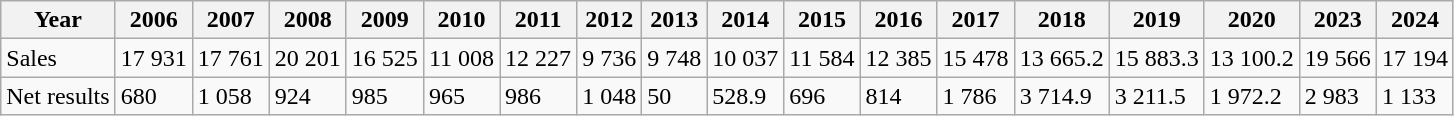<table class="wikitable">
<tr>
<th>Year</th>
<th>2006</th>
<th>2007</th>
<th>2008</th>
<th>2009</th>
<th>2010</th>
<th>2011</th>
<th>2012</th>
<th>2013</th>
<th>2014</th>
<th>2015</th>
<th>2016</th>
<th>2017</th>
<th>2018</th>
<th>2019</th>
<th>2020</th>
<th>2023</th>
<th>2024</th>
</tr>
<tr>
<td>Sales</td>
<td>17 931</td>
<td>17 761</td>
<td>20 201</td>
<td>16 525</td>
<td>11 008</td>
<td>12 227</td>
<td>9 736</td>
<td>9 748</td>
<td>10 037</td>
<td>11 584</td>
<td>12 385</td>
<td>15 478</td>
<td>13 665.2</td>
<td>15 883.3</td>
<td>13 100.2</td>
<td>19 566</td>
<td>17 194</td>
</tr>
<tr>
<td>Net results</td>
<td>680</td>
<td>1 058</td>
<td>924</td>
<td>985</td>
<td>965</td>
<td>986</td>
<td>1 048</td>
<td>50</td>
<td>528.9</td>
<td>696</td>
<td>814</td>
<td>1 786</td>
<td>3 714.9</td>
<td>3 211.5</td>
<td>1 972.2</td>
<td>2 983</td>
<td>1 133</td>
</tr>
</table>
